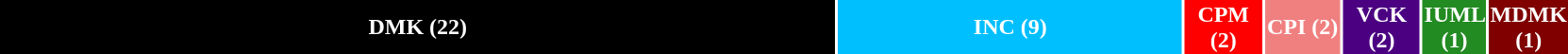<table style="width:88%; text-align:center;">
<tr style="color:white; height:25px;">
<td style="background:Black; width:56%;"><strong>DMK (22)</strong></td>
<td style="background:DeepSkyBlue; width:23%;"><strong>INC (9)</strong></td>
<td style="background:Red; width:5%;"><strong>CPM (2)</strong></td>
<td style="background:LightCoral; width:5%;"><strong>CPI (2)</strong></td>
<td style="background:Indigo;color; width:5%;"><strong>VCK (2)</strong></td>
<td style="background:ForestGreen; width:3%;"><strong>IUML (1)</strong></td>
<td style="background:Maroon; width:3%;"><strong>MDMK (1)</strong></td>
</tr>
<tr>
</tr>
</table>
